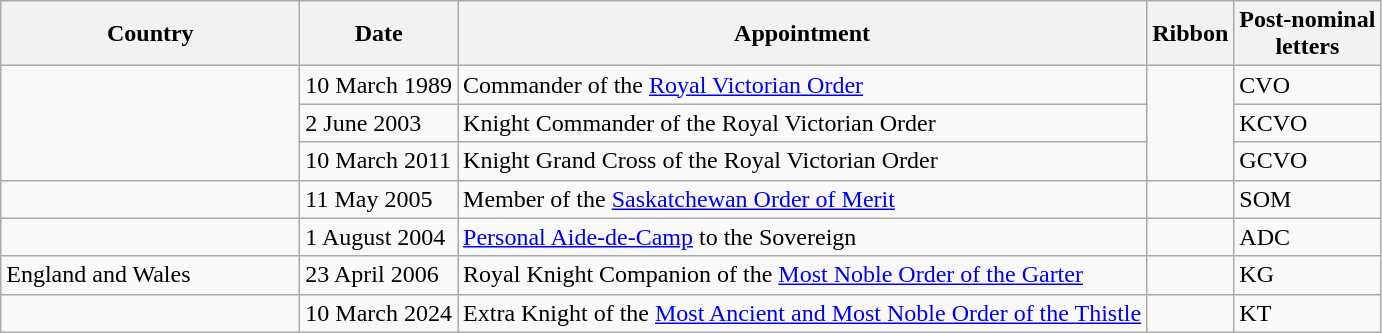<table class="wikitable plainrowheaders">
<tr>
<th scope="col" style="width:12em;">Country</th>
<th scope="col">Date</th>
<th scope="col">Appointment</th>
<th scope="col">Ribbon</th>
<th scope="col">Post-nominal<br>letters</th>
</tr>
<tr>
<td rowspan="3"></td>
<td>10 March 1989</td>
<td>Commander of the <a href='#'>Royal Victorian Order</a></td>
<td rowspan="3"></td>
<td>CVO</td>
</tr>
<tr>
<td>2 June 2003</td>
<td>Knight Commander of the Royal Victorian Order</td>
<td>KCVO</td>
</tr>
<tr>
<td>10 March 2011</td>
<td>Knight Grand Cross of the Royal Victorian Order</td>
<td>GCVO</td>
</tr>
<tr>
<td></td>
<td>11 May 2005</td>
<td>Member of the <a href='#'>Saskatchewan Order of Merit</a></td>
<td></td>
<td>SOM</td>
</tr>
<tr>
<td></td>
<td>1 August 2004</td>
<td><a href='#'>Personal Aide-de-Camp</a> to the Sovereign</td>
<td></td>
<td>ADC</td>
</tr>
<tr>
<td>  England and Wales</td>
<td>23 April 2006</td>
<td>Royal Knight Companion of the <a href='#'>Most Noble Order of the Garter</a></td>
<td></td>
<td>KG</td>
</tr>
<tr>
<td></td>
<td>10 March 2024</td>
<td>Extra Knight of the <a href='#'>Most Ancient and Most Noble Order of the Thistle</a></td>
<td></td>
<td>KT</td>
</tr>
</table>
